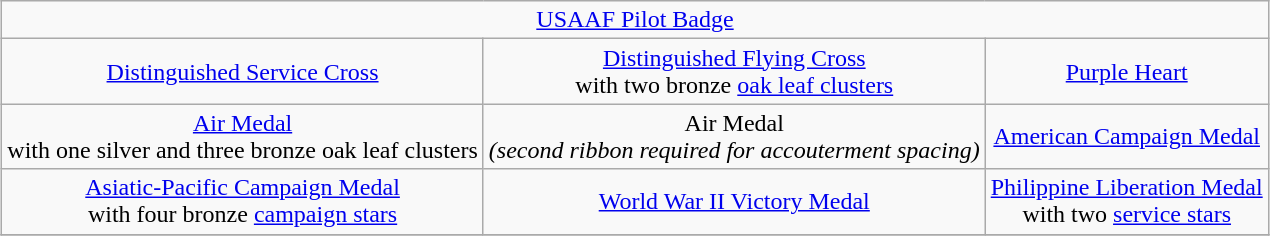<table class="wikitable" style="margin:1em auto; text-align:center;">
<tr>
<td colspan="3"><a href='#'>USAAF Pilot Badge</a></td>
</tr>
<tr>
<td><a href='#'>Distinguished Service Cross</a></td>
<td><a href='#'>Distinguished Flying Cross</a><br>with two bronze <a href='#'>oak leaf clusters</a></td>
<td><a href='#'>Purple Heart</a></td>
</tr>
<tr>
<td><a href='#'>Air Medal</a><br>with one silver and three bronze oak leaf clusters</td>
<td>Air Medal<br><em>(second ribbon required for accouterment spacing)</em></td>
<td><a href='#'>American Campaign Medal</a></td>
</tr>
<tr>
<td><a href='#'>Asiatic-Pacific Campaign Medal</a><br>with four bronze <a href='#'>campaign stars</a></td>
<td><a href='#'>World War II Victory Medal</a></td>
<td><a href='#'>Philippine Liberation Medal</a><br>with two <a href='#'>service stars</a></td>
</tr>
<tr>
</tr>
</table>
